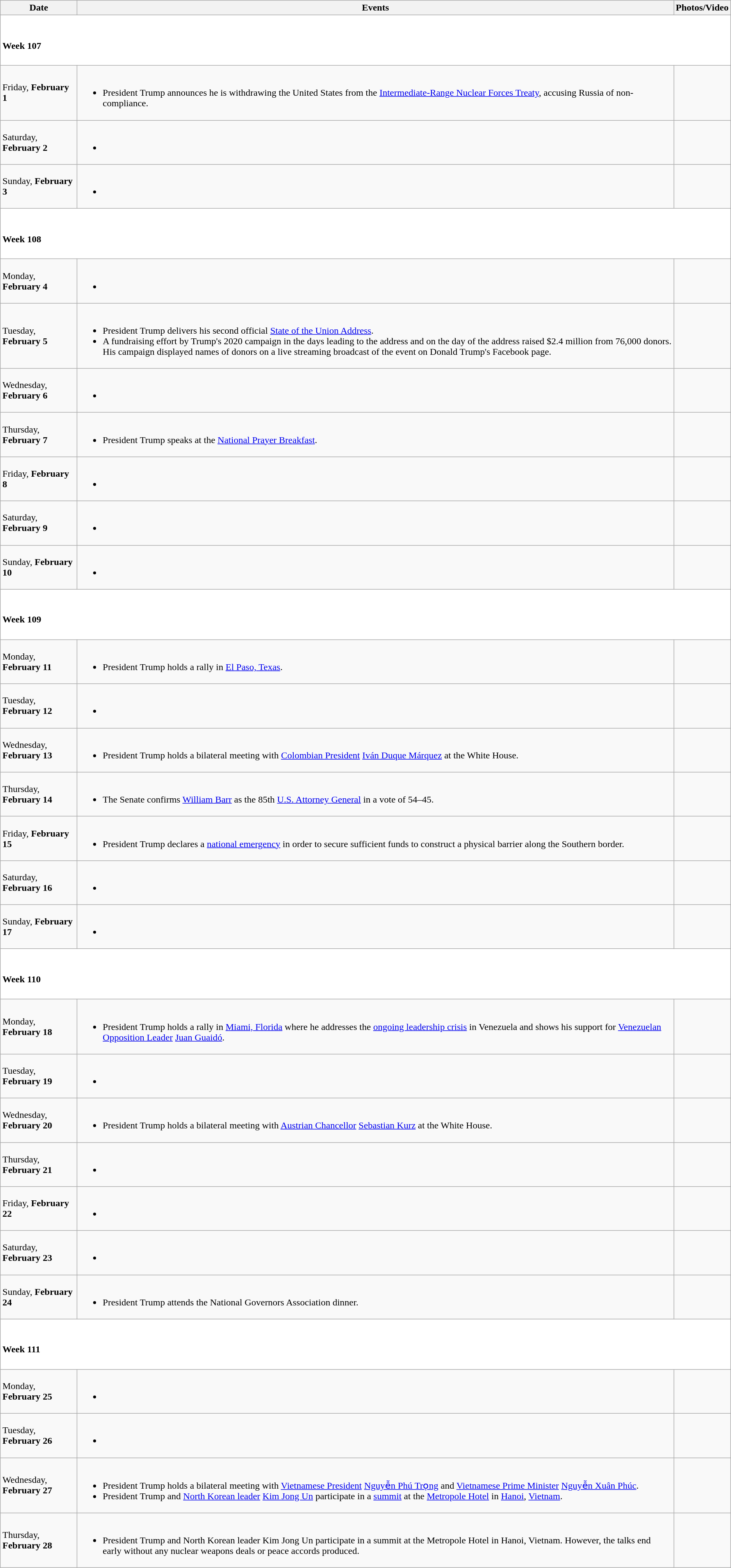<table class="wikitable">
<tr>
<th>Date</th>
<th>Events</th>
<th>Photos/Video</th>
</tr>
<tr style="background:white;">
<td colspan="3"><br><h4>Week 107</h4></td>
</tr>
<tr>
<td>Friday, <strong>February 1</strong></td>
<td><br><ul><li>President Trump announces he is withdrawing the United States from the <a href='#'>Intermediate-Range Nuclear Forces Treaty</a>, accusing Russia of non-compliance.</li></ul></td>
<td></td>
</tr>
<tr>
<td>Saturday, <strong>February 2</strong></td>
<td><br><ul><li></li></ul></td>
<td></td>
</tr>
<tr>
<td>Sunday, <strong>February 3</strong></td>
<td><br><ul><li></li></ul></td>
<td></td>
</tr>
<tr style="background:white;">
<td colspan="3"><br><h4>Week 108</h4></td>
</tr>
<tr>
<td>Monday, <strong>February 4</strong></td>
<td><br><ul><li></li></ul></td>
<td></td>
</tr>
<tr>
<td>Tuesday, <strong>February 5</strong></td>
<td><br><ul><li>President Trump delivers his second official <a href='#'>State of the Union Address</a>.</li><li>A fundraising effort by Trump's 2020 campaign in the days leading to the address and on the day of the address raised $2.4 million from 76,000 donors. His campaign displayed names of donors on a live streaming broadcast of the event on Donald Trump's Facebook page.</li></ul></td>
<td></td>
</tr>
<tr>
<td>Wednesday, <strong>February 6</strong></td>
<td><br><ul><li></li></ul></td>
<td></td>
</tr>
<tr>
<td>Thursday, <strong>February 7</strong></td>
<td><br><ul><li>President Trump speaks at the <a href='#'>National Prayer Breakfast</a>.</li></ul></td>
<td></td>
</tr>
<tr>
<td>Friday, <strong>February 8</strong></td>
<td><br><ul><li></li></ul></td>
<td></td>
</tr>
<tr>
<td>Saturday, <strong>February 9</strong></td>
<td><br><ul><li></li></ul></td>
<td></td>
</tr>
<tr>
<td>Sunday, <strong>February 10</strong></td>
<td><br><ul><li></li></ul></td>
<td></td>
</tr>
<tr style="background:white;">
<td colspan="3"><br><h4>Week 109</h4></td>
</tr>
<tr>
<td>Monday, <strong>February 11</strong></td>
<td><br><ul><li>President Trump holds a rally in <a href='#'>El Paso, Texas</a>.</li></ul></td>
<td></td>
</tr>
<tr>
<td>Tuesday, <strong>February 12</strong></td>
<td><br><ul><li></li></ul></td>
<td></td>
</tr>
<tr>
<td>Wednesday, <strong>February 13</strong></td>
<td><br><ul><li>President Trump holds a bilateral meeting with <a href='#'>Colombian President</a> <a href='#'>Iván Duque Márquez</a> at the White House.</li></ul></td>
<td></td>
</tr>
<tr>
<td>Thursday, <strong>February 14</strong></td>
<td><br><ul><li>The Senate confirms <a href='#'>William Barr</a> as the 85th <a href='#'>U.S. Attorney General</a> in a vote of 54–45.</li></ul></td>
<td></td>
</tr>
<tr>
<td>Friday, <strong>February 15</strong></td>
<td><br><ul><li>President Trump declares a <a href='#'>national emergency</a> in order to secure sufficient funds to construct a physical barrier along the Southern border.</li></ul></td>
<td></td>
</tr>
<tr>
<td>Saturday, <strong>February 16</strong></td>
<td><br><ul><li></li></ul></td>
<td></td>
</tr>
<tr>
<td>Sunday, <strong>February 17</strong></td>
<td><br><ul><li></li></ul></td>
<td></td>
</tr>
<tr style="background:white;">
<td colspan="3"><br><h4>Week 110</h4></td>
</tr>
<tr>
<td>Monday, <strong>February 18</strong></td>
<td><br><ul><li>President Trump holds a rally in <a href='#'>Miami, Florida</a> where he addresses the <a href='#'>ongoing leadership crisis</a> in Venezuela and shows his support for <a href='#'>Venezuelan Opposition Leader</a> <a href='#'>Juan Guaidó</a>.</li></ul></td>
<td></td>
</tr>
<tr>
<td>Tuesday, <strong>February 19</strong></td>
<td><br><ul><li></li></ul></td>
<td></td>
</tr>
<tr>
<td>Wednesday, <strong>February 20</strong></td>
<td><br><ul><li>President Trump holds a bilateral meeting with <a href='#'>Austrian Chancellor</a> <a href='#'>Sebastian Kurz</a> at the White House.</li></ul></td>
<td></td>
</tr>
<tr>
<td>Thursday, <strong>February 21</strong></td>
<td><br><ul><li></li></ul></td>
<td></td>
</tr>
<tr>
<td>Friday, <strong>February 22</strong></td>
<td><br><ul><li></li></ul></td>
<td></td>
</tr>
<tr>
<td>Saturday, <strong>February 23</strong></td>
<td><br><ul><li></li></ul></td>
<td></td>
</tr>
<tr>
<td>Sunday, <strong>February 24</strong></td>
<td><br><ul><li>President Trump attends the National Governors Association dinner.</li></ul></td>
<td></td>
</tr>
<tr style="background:white;">
<td colspan="3"><br><h4>Week 111</h4></td>
</tr>
<tr>
<td>Monday, <strong>February 25</strong></td>
<td><br><ul><li></li></ul></td>
<td></td>
</tr>
<tr>
<td>Tuesday, <strong>February 26</strong></td>
<td><br><ul><li></li></ul></td>
<td></td>
</tr>
<tr>
<td>Wednesday, <strong>February 27</strong></td>
<td><br><ul><li>President Trump holds a bilateral meeting with <a href='#'>Vietnamese President</a> <a href='#'>Nguyễn Phú Trọng</a> and <a href='#'>Vietnamese Prime Minister</a> <a href='#'>Nguyễn Xuân Phúc</a>.</li><li>President Trump and <a href='#'>North Korean leader</a> <a href='#'>Kim Jong Un</a> participate in a <a href='#'>summit</a> at the <a href='#'>Metropole Hotel</a> in <a href='#'>Hanoi</a>, <a href='#'>Vietnam</a>.</li></ul></td>
<td></td>
</tr>
<tr>
<td>Thursday, <strong>February 28</strong></td>
<td><br><ul><li>President Trump and North Korean leader Kim Jong Un participate in a summit at the Metropole Hotel in Hanoi, Vietnam. However, the talks end early without any nuclear weapons deals or peace accords produced.</li></ul></td>
<td></td>
</tr>
</table>
